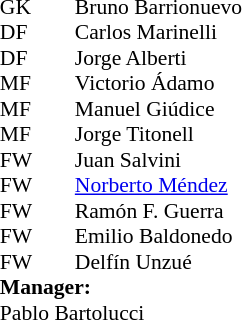<table cellspacing="0" cellpadding="0" style="font-size:90%; margin:0.2em auto;">
<tr>
<th width="25"></th>
<th width="25"></th>
</tr>
<tr>
<td>GK</td>
<td></td>
<td> Bruno Barrionuevo</td>
</tr>
<tr>
<td>DF</td>
<td></td>
<td> Carlos Marinelli</td>
</tr>
<tr>
<td>DF</td>
<td></td>
<td> Jorge Alberti</td>
</tr>
<tr>
<td>MF</td>
<td></td>
<td> Victorio Ádamo</td>
</tr>
<tr>
<td>MF</td>
<td></td>
<td> Manuel Giúdice</td>
</tr>
<tr>
<td>MF</td>
<td></td>
<td> Jorge Titonell</td>
</tr>
<tr>
<td>FW</td>
<td></td>
<td> Juan Salvini</td>
</tr>
<tr>
<td>FW</td>
<td></td>
<td> <a href='#'>Norberto Méndez</a></td>
</tr>
<tr>
<td>FW</td>
<td></td>
<td> Ramón F. Guerra</td>
</tr>
<tr>
<td>FW</td>
<td></td>
<td> Emilio Baldonedo</td>
</tr>
<tr>
<td>FW</td>
<td></td>
<td> Delfín Unzué</td>
</tr>
<tr>
<td colspan=4><strong>Manager:</strong></td>
</tr>
<tr>
<td colspan="4"> Pablo Bartolucci</td>
</tr>
</table>
